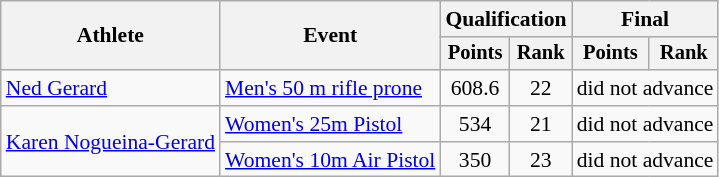<table class="wikitable" style="font-size:90%;">
<tr>
<th rowspan=2>Athlete</th>
<th rowspan=2>Event</th>
<th colspan=2>Qualification</th>
<th colspan=2>Final</th>
</tr>
<tr style="font-size:95%">
<th>Points</th>
<th>Rank</th>
<th>Points</th>
<th>Rank</th>
</tr>
<tr align=center>
<td align=left><a href='#'>Ned Gerard</a></td>
<td align=left><a href='#'>Men's 50 m rifle prone</a></td>
<td>608.6</td>
<td>22</td>
<td colspan=2>did not advance</td>
</tr>
<tr align=center>
<td align=left rowspan=2><a href='#'>Karen Nogueina-Gerard</a></td>
<td align=left rowspan=1><a href='#'>Women's 25m Pistol</a></td>
<td>534</td>
<td>21</td>
<td colspan=2>did not advance</td>
</tr>
<tr align=center>
<td align=left rowspan=1><a href='#'>Women's 10m Air Pistol</a></td>
<td>350</td>
<td>23</td>
<td colspan=2>did not advance</td>
</tr>
</table>
